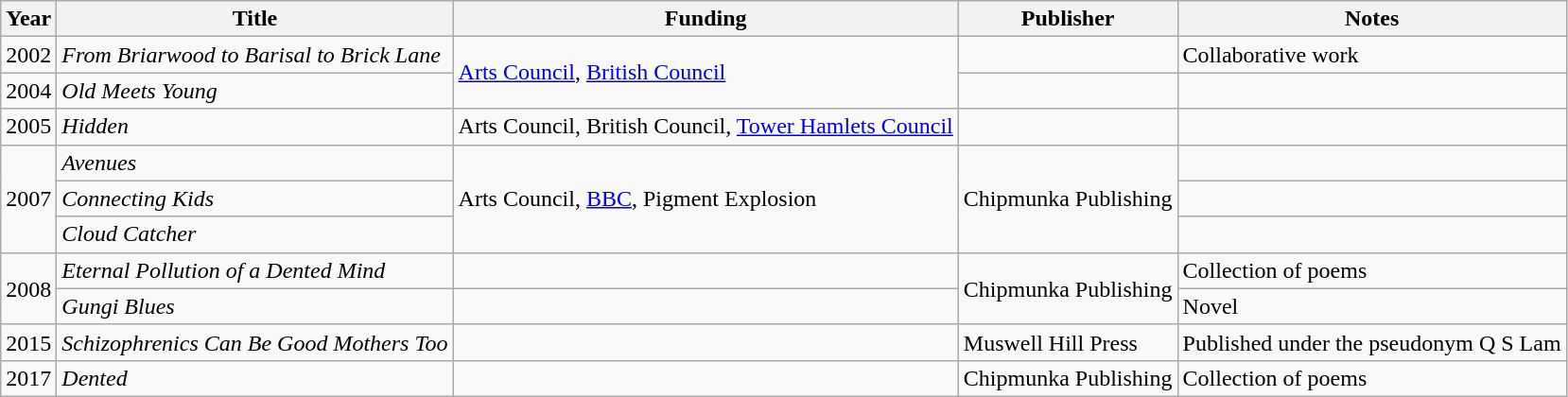<table class="wikitable sortable">
<tr>
<th>Year</th>
<th>Title</th>
<th>Funding</th>
<th>Publisher</th>
<th>Notes</th>
</tr>
<tr>
<td rowspan="1">2002</td>
<td><em>From Briarwood to Barisal to Brick Lane</em></td>
<td rowspan="2"><a href='#'>Arts Council</a>, <a href='#'>British Council</a></td>
<td></td>
<td rowspan="1">Collaborative work</td>
</tr>
<tr>
<td rowspan="1">2004</td>
<td><em>Old Meets Young</em></td>
<td></td>
<td></td>
</tr>
<tr>
<td rowspan="1">2005</td>
<td><em>Hidden</em></td>
<td rowspan="1">Arts Council, British Council, <a href='#'>Tower Hamlets Council</a></td>
<td></td>
</tr>
<tr>
<td rowspan="3">2007</td>
<td><em>Avenues</em></td>
<td rowspan="3">Arts Council, <a href='#'>BBC</a>, Pigment Explosion</td>
<td rowspan="3">Chipmunka Publishing</td>
<td></td>
</tr>
<tr>
<td><em>Connecting Kids</em></td>
<td></td>
</tr>
<tr>
<td><em>Cloud Catcher</em></td>
<td></td>
</tr>
<tr>
<td rowspan="2">2008</td>
<td><em>Eternal Pollution of a Dented Mind</em></td>
<td></td>
<td rowspan="2">Chipmunka Publishing</td>
<td>Collection of poems</td>
</tr>
<tr>
<td><em>Gungi Blues</em></td>
<td></td>
<td>Novel</td>
</tr>
<tr>
<td rowspan="1">2015</td>
<td><em>Schizophrenics Can Be Good Mothers Too</em></td>
<td></td>
<td rowspan="1">Muswell Hill Press</td>
<td>Published under the pseudonym Q S Lam</td>
</tr>
<tr>
<td rowspan="1">2017</td>
<td><em>Dented</em></td>
<td></td>
<td rowspan="1">Chipmunka Publishing</td>
<td>Collection of poems</td>
</tr>
</table>
